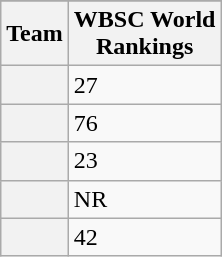<table class="wikitable sortable plainrowheaders">
<tr>
</tr>
<tr>
<th scope="col">Team</th>
<th scope="col">WBSC World<br>Rankings</th>
</tr>
<tr>
<th scope="row"></th>
<td>27</td>
</tr>
<tr>
<th scope="row"></th>
<td>76</td>
</tr>
<tr>
<th scope="row"></th>
<td>23</td>
</tr>
<tr>
<th scope="row"></th>
<td>NR</td>
</tr>
<tr>
<th scope="row"></th>
<td>42</td>
</tr>
</table>
